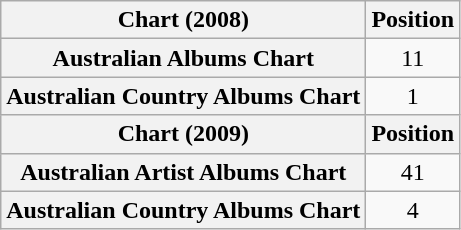<table class="wikitable sortable plainrowheaders" style="text-align:center">
<tr>
<th scope="col">Chart (2008)</th>
<th scope="col">Position</th>
</tr>
<tr>
<th scope="row">Australian Albums Chart</th>
<td>11</td>
</tr>
<tr>
<th scope="row">Australian Country Albums Chart</th>
<td>1</td>
</tr>
<tr>
<th scope="col">Chart (2009)</th>
<th scope="col">Position</th>
</tr>
<tr>
<th scope="row">Australian Artist Albums Chart</th>
<td>41</td>
</tr>
<tr>
<th scope="row">Australian Country Albums Chart</th>
<td>4</td>
</tr>
</table>
